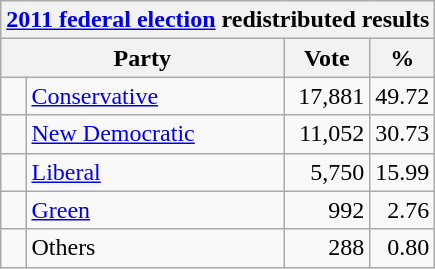<table class="wikitable">
<tr>
<th colspan="4"><a href='#'>2011 federal election</a> redistributed results</th>
</tr>
<tr>
<th bgcolor="#DDDDFF" width="130px" colspan="2">Party</th>
<th bgcolor="#DDDDFF" width="50px">Vote</th>
<th bgcolor="#DDDDFF" width="30px">%</th>
</tr>
<tr>
<td> </td>
<td><a href='#'>Conservative</a></td>
<td align=right>17,881</td>
<td align=right>49.72</td>
</tr>
<tr>
<td> </td>
<td><a href='#'>New Democratic</a></td>
<td align=right>11,052</td>
<td align=right>30.73</td>
</tr>
<tr>
<td> </td>
<td><a href='#'>Liberal</a></td>
<td align=right>5,750</td>
<td align=right>15.99</td>
</tr>
<tr>
<td> </td>
<td><a href='#'>Green</a></td>
<td align=right>992</td>
<td align=right>2.76</td>
</tr>
<tr>
<td> </td>
<td>Others</td>
<td align=right>288</td>
<td align=right>0.80</td>
</tr>
</table>
